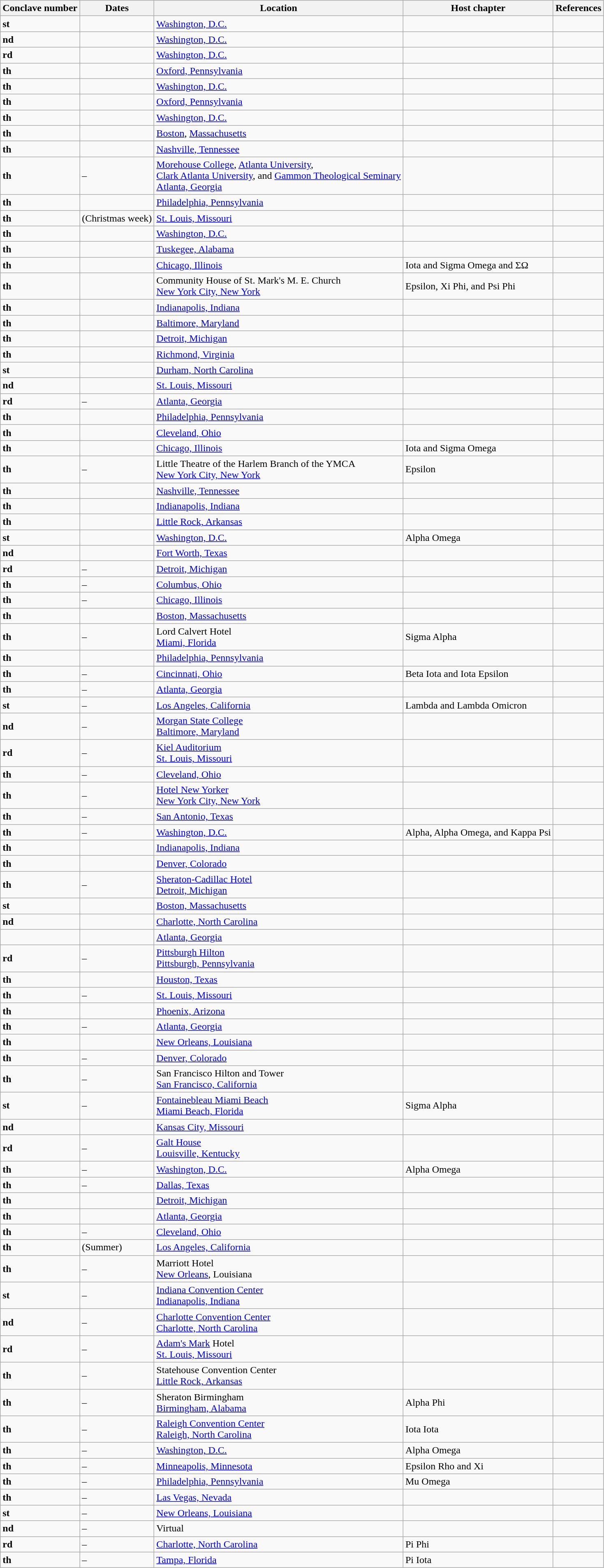<table class="wikitable sortable">
<tr>
<th>Conclave number</th>
<th>Dates</th>
<th>Location</th>
<th>Host chapter</th>
<th>References</th>
</tr>
<tr>
<td><strong>st</strong></td>
<td></td>
<td><a href='#'>Washington, D.C.</a></td>
<td></td>
<td></td>
</tr>
<tr>
<td><strong>nd</strong></td>
<td></td>
<td><a href='#'>Washington, D.C.</a></td>
<td></td>
<td></td>
</tr>
<tr>
<td><strong>rd</strong></td>
<td></td>
<td><a href='#'>Washington, D.C.</a></td>
<td></td>
<td></td>
</tr>
<tr>
<td><strong>th</strong></td>
<td></td>
<td><a href='#'>Oxford, Pennsylvania</a></td>
<td></td>
<td></td>
</tr>
<tr>
<td><strong>th</strong></td>
<td></td>
<td><a href='#'>Washington, D.C.</a></td>
<td></td>
<td></td>
</tr>
<tr>
<td><strong>th</strong></td>
<td></td>
<td><a href='#'>Oxford, Pennsylvania</a></td>
<td></td>
<td></td>
</tr>
<tr>
<td><strong>th</strong></td>
<td></td>
<td><a href='#'>Washington, D.C.</a></td>
<td></td>
<td></td>
</tr>
<tr>
<td><strong>th</strong></td>
<td></td>
<td><a href='#'>Boston</a>, <a href='#'>Massachusetts</a></td>
<td></td>
<td></td>
</tr>
<tr>
<td><strong>th</strong></td>
<td></td>
<td><a href='#'>Nashville, Tennessee</a></td>
<td></td>
<td></td>
</tr>
<tr>
<td><strong>th</strong></td>
<td> – </td>
<td><a href='#'>Morehouse College</a>, <a href='#'>Atlanta University</a>,<br><a href='#'>Clark Atlanta University</a>, and <a href='#'>Gammon Theological Seminary</a><br><a href='#'>Atlanta, Georgia</a></td>
<td></td>
<td></td>
</tr>
<tr>
<td><strong>th</strong></td>
<td></td>
<td><a href='#'>Philadelphia, Pennsylvania</a></td>
<td></td>
<td></td>
</tr>
<tr>
<td><strong>th</strong></td>
<td> (Christmas week)</td>
<td><a href='#'>St. Louis, Missouri</a></td>
<td></td>
<td></td>
</tr>
<tr>
<td><strong>th</strong></td>
<td></td>
<td><a href='#'>Washington, D.C.</a></td>
<td></td>
<td></td>
</tr>
<tr>
<td><strong>th</strong></td>
<td></td>
<td><a href='#'>Tuskegee, Alabama</a></td>
<td></td>
<td></td>
</tr>
<tr>
<td><strong>th</strong></td>
<td></td>
<td><a href='#'>Chicago, Illinois</a></td>
<td>Iota and Sigma Omega and ΣΩ</td>
<td></td>
</tr>
<tr>
<td><strong>th</strong></td>
<td></td>
<td>Community House of St. Mark's M. E. Church<br><a href='#'>New York City, New York</a></td>
<td>Epsilon, Xi Phi, and Psi Phi</td>
<td></td>
</tr>
<tr>
<td><strong>th</strong></td>
<td></td>
<td><a href='#'>Indianapolis, Indiana</a></td>
<td></td>
<td></td>
</tr>
<tr>
<td><strong>th</strong></td>
<td></td>
<td><a href='#'>Baltimore, Maryland</a></td>
<td></td>
<td></td>
</tr>
<tr>
<td><strong>th</strong></td>
<td></td>
<td><a href='#'>Detroit, Michigan</a></td>
<td></td>
<td></td>
</tr>
<tr>
<td><strong>th</strong></td>
<td></td>
<td><a href='#'>Richmond, Virginia</a></td>
<td></td>
<td></td>
</tr>
<tr>
<td><strong>st</strong></td>
<td></td>
<td><a href='#'>Durham, North Carolina</a></td>
<td></td>
<td></td>
</tr>
<tr>
<td><strong>nd</strong></td>
<td></td>
<td><a href='#'>St. Louis, Missouri</a></td>
<td></td>
<td></td>
</tr>
<tr>
<td><strong>rd</strong></td>
<td> – </td>
<td><a href='#'>Atlanta, Georgia</a></td>
<td></td>
<td></td>
</tr>
<tr>
<td><strong>th</strong></td>
<td></td>
<td><a href='#'>Philadelphia, Pennsylvania</a></td>
<td></td>
<td></td>
</tr>
<tr>
<td><strong>th</strong></td>
<td></td>
<td><a href='#'>Cleveland, Ohio</a></td>
<td></td>
<td></td>
</tr>
<tr>
<td><strong>th</strong></td>
<td></td>
<td><a href='#'>Chicago, Illinois</a></td>
<td>Iota and Sigma Omega</td>
<td></td>
</tr>
<tr>
<td><strong>th</strong></td>
<td> – </td>
<td>Little Theatre of the Harlem Branch of the YMCA<br><a href='#'>New York City, New York</a></td>
<td>Epsilon</td>
<td></td>
</tr>
<tr>
<td><strong>th</strong></td>
<td></td>
<td><a href='#'>Nashville, Tennessee</a></td>
<td></td>
<td></td>
</tr>
<tr>
<td><strong>th</strong></td>
<td></td>
<td><a href='#'>Indianapolis, Indiana</a></td>
<td></td>
<td></td>
</tr>
<tr>
<td><strong>th</strong></td>
<td></td>
<td><a href='#'>Little Rock, Arkansas</a></td>
<td></td>
<td></td>
</tr>
<tr>
<td><strong>st</strong></td>
<td></td>
<td><a href='#'>Washington, D.C.</a></td>
<td>Alpha Omega</td>
<td></td>
</tr>
<tr>
<td><strong>nd</strong></td>
<td></td>
<td><a href='#'>Fort Worth, Texas</a></td>
<td></td>
<td></td>
</tr>
<tr>
<td><strong>rd</strong></td>
<td> – </td>
<td><a href='#'>Detroit, Michigan</a></td>
<td></td>
<td></td>
</tr>
<tr>
<td><strong>th</strong></td>
<td> – </td>
<td><a href='#'>Columbus, Ohio</a></td>
<td></td>
<td></td>
</tr>
<tr>
<td><strong>th</strong></td>
<td> – </td>
<td><a href='#'>Chicago, Illinois</a></td>
<td></td>
<td></td>
</tr>
<tr>
<td><strong>th</strong></td>
<td></td>
<td><a href='#'>Boston, Massachusetts</a></td>
<td></td>
<td></td>
</tr>
<tr>
<td><strong>th</strong></td>
<td> – </td>
<td>Lord Calvert Hotel<br><a href='#'>Miami, Florida</a></td>
<td>Sigma Alpha</td>
<td></td>
</tr>
<tr>
<td><strong>th</strong></td>
<td></td>
<td><a href='#'>Philadelphia, Pennsylvania</a></td>
<td></td>
<td></td>
</tr>
<tr>
<td><strong>th</strong></td>
<td> – </td>
<td><a href='#'>Cincinnati, Ohio</a></td>
<td>Beta Iota and Iota Epsilon</td>
<td></td>
</tr>
<tr>
<td><strong>th</strong></td>
<td> – </td>
<td><a href='#'>Atlanta, Georgia</a></td>
<td></td>
<td></td>
</tr>
<tr>
<td><strong>st</strong></td>
<td> –<br></td>
<td><a href='#'>Los Angeles, California</a></td>
<td>Lambda and Lambda Omicron</td>
<td></td>
</tr>
<tr>
<td><strong>nd</strong></td>
<td> – </td>
<td><a href='#'>Morgan State College</a><br><a href='#'>Baltimore, Maryland</a></td>
<td></td>
<td></td>
</tr>
<tr>
<td><strong>rd</strong></td>
<td> – </td>
<td><a href='#'>Kiel Auditorium</a><br><a href='#'>St. Louis, Missouri</a></td>
<td></td>
<td></td>
</tr>
<tr>
<td><strong>th</strong></td>
<td> – </td>
<td><a href='#'>Cleveland, Ohio</a></td>
<td></td>
<td></td>
</tr>
<tr>
<td><strong>th</strong></td>
<td> – </td>
<td><a href='#'>Hotel New Yorker</a><br><a href='#'>New York City, New York</a></td>
<td></td>
<td></td>
</tr>
<tr>
<td><strong>th</strong></td>
<td> – </td>
<td><a href='#'>San Antonio, Texas</a></td>
<td></td>
<td></td>
</tr>
<tr>
<td><strong>th</strong></td>
<td> –<br></td>
<td><a href='#'>Washington, D.C.</a></td>
<td>Alpha, Alpha Omega, and Kappa Psi</td>
<td></td>
</tr>
<tr>
<td><strong>th</strong></td>
<td></td>
<td><a href='#'>Indianapolis, Indiana</a></td>
<td></td>
<td></td>
</tr>
<tr>
<td><strong>th</strong></td>
<td></td>
<td><a href='#'>Denver, Colorado</a></td>
<td></td>
<td></td>
</tr>
<tr>
<td><strong>th</strong></td>
<td> – </td>
<td><a href='#'>Sheraton-Cadillac Hotel</a><br><a href='#'>Detroit, Michigan</a></td>
<td></td>
<td></td>
</tr>
<tr>
<td><strong>st</strong></td>
<td></td>
<td><a href='#'>Boston, Massachusetts</a></td>
<td></td>
<td></td>
</tr>
<tr>
<td><strong>nd</strong></td>
<td></td>
<td><a href='#'>Charlotte, North Carolina</a></td>
<td></td>
<td></td>
</tr>
<tr>
<td></td>
<td></td>
<td><a href='#'>Atlanta, Georgia</a></td>
<td></td>
<td></td>
</tr>
<tr>
<td><strong>rd</strong></td>
<td> – </td>
<td><a href='#'>Pittsburgh Hilton</a><br><a href='#'>Pittsburgh, Pennsylvania</a></td>
<td></td>
<td></td>
</tr>
<tr>
<td><strong>th</strong></td>
<td></td>
<td><a href='#'>Houston, Texas</a></td>
<td></td>
<td></td>
</tr>
<tr>
<td><strong>th</strong></td>
<td> – </td>
<td><a href='#'>St. Louis, Missouri</a></td>
<td></td>
<td></td>
</tr>
<tr>
<td><strong>th</strong></td>
<td></td>
<td><a href='#'>Phoenix, Arizona</a></td>
<td></td>
<td></td>
</tr>
<tr>
<td><strong>th</strong></td>
<td> – </td>
<td><a href='#'>Atlanta, Georgia</a></td>
<td></td>
<td></td>
</tr>
<tr>
<td><strong>th</strong></td>
<td></td>
<td><a href='#'>New Orleans, Louisiana</a></td>
<td></td>
<td></td>
</tr>
<tr>
<td><strong>th</strong></td>
<td> – </td>
<td><a href='#'>Denver, Colorado</a></td>
<td></td>
<td></td>
</tr>
<tr>
<td><strong>th</strong></td>
<td> – </td>
<td>San Francisco Hilton and Tower<br><a href='#'>San Francisco, California</a></td>
<td></td>
<td></td>
</tr>
<tr>
<td><strong>st</strong></td>
<td> – </td>
<td><a href='#'>Fontainebleau Miami Beach</a><br><a href='#'>Miami Beach, Florida</a></td>
<td>Sigma Alpha</td>
<td></td>
</tr>
<tr>
<td><strong>nd</strong></td>
<td></td>
<td><a href='#'>Kansas City, Missouri</a></td>
<td></td>
<td></td>
</tr>
<tr>
<td><strong>rd</strong></td>
<td> – </td>
<td><a href='#'>Galt House</a><br><a href='#'>Louisville, Kentucky</a></td>
<td></td>
<td></td>
</tr>
<tr>
<td><strong>th</strong></td>
<td> – </td>
<td><a href='#'>Washington, D.C.</a></td>
<td>Alpha Omega</td>
<td></td>
</tr>
<tr>
<td><strong>th</strong></td>
<td> – </td>
<td><a href='#'>Dallas, Texas</a></td>
<td></td>
<td></td>
</tr>
<tr>
<td><strong>th</strong></td>
<td></td>
<td><a href='#'>Detroit, Michigan</a></td>
<td></td>
<td></td>
</tr>
<tr>
<td><strong>th</strong></td>
<td></td>
<td><a href='#'>Atlanta, Georgia</a></td>
<td></td>
<td></td>
</tr>
<tr>
<td><strong>th</strong></td>
<td> – </td>
<td><a href='#'>Cleveland, Ohio</a></td>
<td></td>
<td></td>
</tr>
<tr>
<td><strong>th</strong></td>
<td> (Summer)</td>
<td><a href='#'>Los Angeles, California</a></td>
<td></td>
<td></td>
</tr>
<tr>
<td><strong>th</strong></td>
<td> – </td>
<td>Marriott Hotel<br><a href='#'>New Orleans</a>, Louisiana</td>
<td></td>
<td></td>
</tr>
<tr>
<td><strong>st</strong></td>
<td> – </td>
<td><a href='#'>Indiana Convention Center</a><br><a href='#'>Indianapolis, Indiana</a></td>
<td></td>
<td></td>
</tr>
<tr>
<td><strong>nd</strong></td>
<td> – </td>
<td><a href='#'>Charlotte Convention Center</a><br><a href='#'>Charlotte, North Carolina</a></td>
<td></td>
<td></td>
</tr>
<tr>
<td><strong>rd</strong></td>
<td> – </td>
<td><a href='#'>Adam's Mark</a> Hotel<br><a href='#'>St. Louis, Missouri</a></td>
<td></td>
<td></td>
</tr>
<tr>
<td><strong>th</strong></td>
<td> – </td>
<td>Statehouse Convention Center<br><a href='#'>Little Rock, Arkansas</a></td>
<td></td>
<td></td>
</tr>
<tr>
<td><strong>th</strong></td>
<td> – </td>
<td>Sheraton Birmingham<br><a href='#'>Birmingham, Alabama</a></td>
<td>Alpha Phi</td>
<td></td>
</tr>
<tr>
<td><strong>th</strong></td>
<td> – </td>
<td><a href='#'>Raleigh Convention Center</a><br><a href='#'>Raleigh, North Carolina</a></td>
<td>Iota Iota</td>
<td></td>
</tr>
<tr>
<td><strong>th</strong></td>
<td> – </td>
<td><a href='#'>Washington, D.C.</a></td>
<td>Alpha Omega</td>
<td></td>
</tr>
<tr>
<td><strong>th</strong></td>
<td> – </td>
<td><a href='#'>Minneapolis, Minnesota</a></td>
<td>Epsilon Rho and Xi</td>
<td></td>
</tr>
<tr>
<td><strong>th</strong></td>
<td> – </td>
<td><a href='#'>Philadelphia, Pennsylvania</a></td>
<td>Mu Omega</td>
<td></td>
</tr>
<tr>
<td><strong>th</strong></td>
<td> – </td>
<td><a href='#'>Las Vegas, Nevada</a></td>
<td></td>
<td></td>
</tr>
<tr>
<td><strong>st</strong></td>
<td> – </td>
<td><a href='#'>New Orleans, Louisiana</a></td>
<td></td>
<td></td>
</tr>
<tr>
<td><strong>nd</strong></td>
<td> – </td>
<td>Virtual</td>
<td></td>
<td></td>
</tr>
<tr>
<td><strong>rd</strong></td>
<td> – </td>
<td><a href='#'>Charlotte, North Carolina</a></td>
<td>Pi Phi</td>
<td></td>
</tr>
<tr>
<td><strong>th</strong></td>
<td> – </td>
<td><a href='#'>Tampa, Florida</a></td>
<td>Pi Iota</td>
</tr>
</table>
